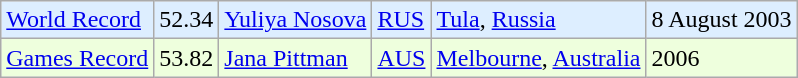<table class="wikitable">
<tr bgcolor = "ddeeff">
<td><a href='#'>World Record</a></td>
<td>52.34</td>
<td><a href='#'>Yuliya Nosova</a></td>
<td><a href='#'>RUS</a></td>
<td><a href='#'>Tula</a>, <a href='#'>Russia</a></td>
<td>8 August 2003</td>
</tr>
<tr bgcolor = "eeffdd">
<td><a href='#'>Games Record</a></td>
<td>53.82</td>
<td><a href='#'>Jana Pittman</a></td>
<td><a href='#'>AUS</a></td>
<td><a href='#'>Melbourne</a>, <a href='#'>Australia</a></td>
<td>2006</td>
</tr>
</table>
